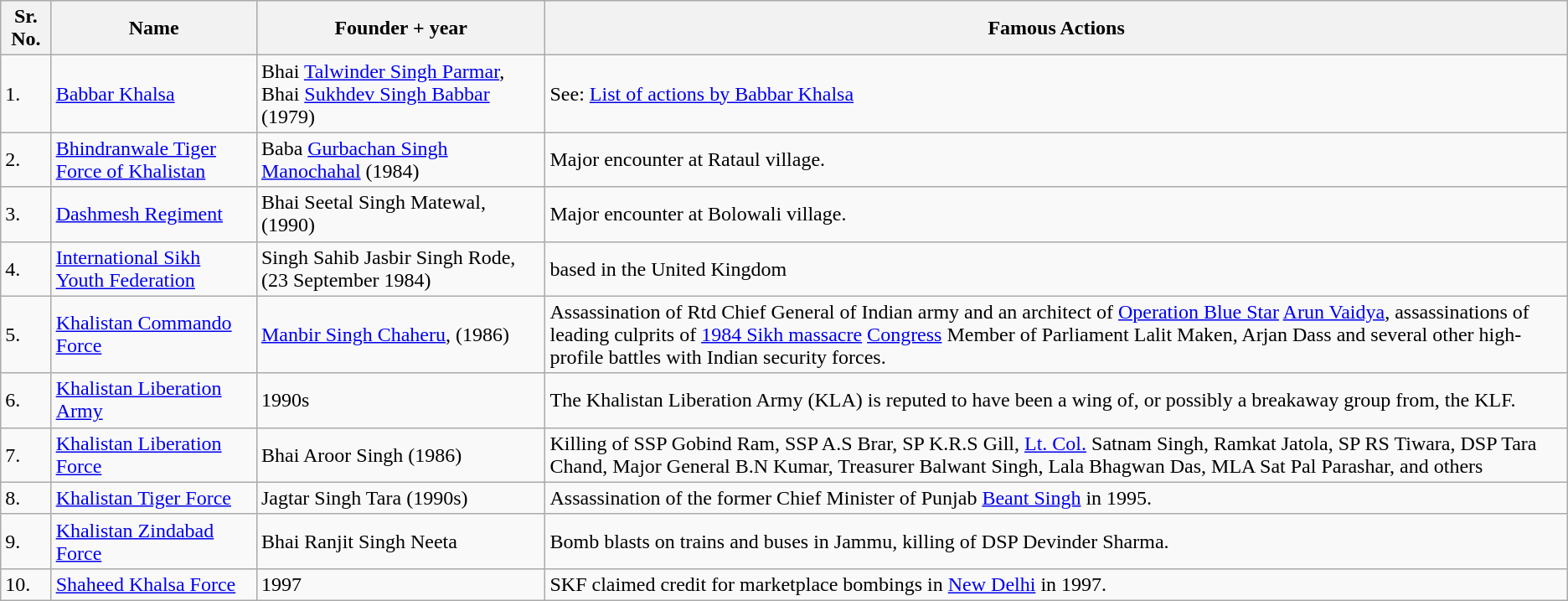<table class="wikitable">
<tr>
<th>Sr. No.</th>
<th>Name</th>
<th>Founder + year</th>
<th>Famous Actions</th>
</tr>
<tr>
<td>1.</td>
<td><a href='#'>Babbar Khalsa</a></td>
<td>Bhai <a href='#'>Talwinder Singh Parmar</a>, Bhai <a href='#'>Sukhdev Singh Babbar</a> (1979)</td>
<td>See: <a href='#'>List of actions by Babbar Khalsa</a></td>
</tr>
<tr>
<td>2.</td>
<td><a href='#'>Bhindranwale Tiger Force of Khalistan</a></td>
<td>Baba <a href='#'>Gurbachan Singh Manochahal</a> (1984)</td>
<td>Major encounter at Rataul village.</td>
</tr>
<tr>
<td>3.</td>
<td><a href='#'>Dashmesh Regiment</a></td>
<td>Bhai Seetal Singh Matewal, (1990)</td>
<td>Major encounter at Bolowali village.</td>
</tr>
<tr>
<td>4.</td>
<td><a href='#'>International Sikh Youth Federation</a></td>
<td>Singh Sahib Jasbir Singh Rode, (23 September 1984)</td>
<td>based in the United Kingdom</td>
</tr>
<tr>
<td>5.</td>
<td><a href='#'>Khalistan Commando Force</a></td>
<td><a href='#'>Manbir Singh Chaheru</a>, (1986)</td>
<td>Assassination of Rtd Chief General of Indian army and an architect of <a href='#'>Operation Blue Star</a> <a href='#'>Arun Vaidya</a>, assassinations of leading culprits of <a href='#'>1984 Sikh massacre</a> <a href='#'>Congress</a> Member of Parliament Lalit Maken, Arjan Dass and several other high-profile battles with Indian security forces.</td>
</tr>
<tr>
<td>6.</td>
<td><a href='#'>Khalistan Liberation Army</a></td>
<td>1990s</td>
<td>The Khalistan Liberation Army (KLA) is reputed to have been a wing of, or possibly a breakaway group from, the KLF.</td>
</tr>
<tr>
<td>7.</td>
<td><a href='#'>Khalistan Liberation Force</a></td>
<td>Bhai Aroor Singh (1986)</td>
<td>Killing of SSP Gobind Ram, SSP A.S Brar, SP K.R.S Gill, <a href='#'>Lt. Col.</a> Satnam Singh, Ramkat Jatola, SP RS Tiwara, DSP Tara Chand, Major General B.N Kumar, Treasurer Balwant Singh, Lala Bhagwan Das, MLA Sat Pal Parashar, and others</td>
</tr>
<tr>
<td>8.</td>
<td><a href='#'>Khalistan Tiger Force</a></td>
<td>Jagtar Singh Tara (1990s)</td>
<td>Assassination of the former Chief Minister of Punjab <a href='#'>Beant Singh</a> in 1995.</td>
</tr>
<tr>
<td>9.</td>
<td><a href='#'>Khalistan Zindabad Force</a></td>
<td>Bhai Ranjit Singh Neeta</td>
<td>Bomb blasts on trains and buses in Jammu, killing of DSP Devinder Sharma.</td>
</tr>
<tr>
<td>10.</td>
<td><a href='#'>Shaheed Khalsa Force</a></td>
<td>1997</td>
<td>SKF claimed credit for marketplace bombings in <a href='#'>New Delhi</a> in 1997.</td>
</tr>
</table>
